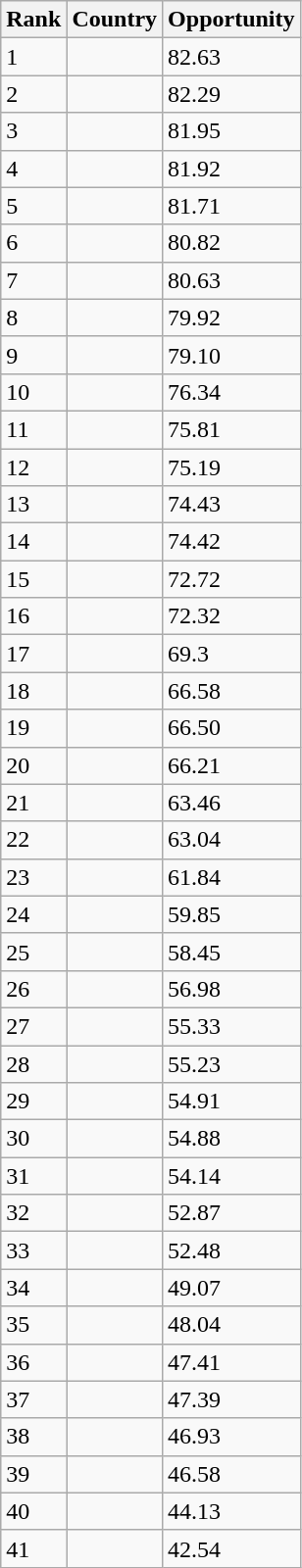<table class="wikitable sortable">
<tr>
<th style="width:2em;" ! data-sort-type="number">Rank</th>
<th>Country</th>
<th>Opportunity</th>
</tr>
<tr>
<td>1</td>
<td></td>
<td>82.63</td>
</tr>
<tr>
<td>2</td>
<td></td>
<td>82.29</td>
</tr>
<tr>
<td>3</td>
<td></td>
<td>81.95</td>
</tr>
<tr>
<td>4</td>
<td></td>
<td>81.92</td>
</tr>
<tr>
<td>5</td>
<td></td>
<td>81.71</td>
</tr>
<tr>
<td>6</td>
<td></td>
<td>80.82</td>
</tr>
<tr>
<td>7</td>
<td></td>
<td>80.63</td>
</tr>
<tr>
<td>8</td>
<td></td>
<td>79.92</td>
</tr>
<tr>
<td>9</td>
<td></td>
<td>79.10</td>
</tr>
<tr>
<td>10</td>
<td></td>
<td>76.34</td>
</tr>
<tr>
<td>11</td>
<td></td>
<td>75.81</td>
</tr>
<tr>
<td>12</td>
<td></td>
<td>75.19</td>
</tr>
<tr>
<td>13</td>
<td></td>
<td>74.43</td>
</tr>
<tr>
<td>14</td>
<td></td>
<td>74.42</td>
</tr>
<tr>
<td>15</td>
<td></td>
<td>72.72</td>
</tr>
<tr>
<td>16</td>
<td></td>
<td>72.32</td>
</tr>
<tr>
<td>17</td>
<td></td>
<td>69.3</td>
</tr>
<tr>
<td>18</td>
<td></td>
<td>66.58</td>
</tr>
<tr>
<td>19</td>
<td></td>
<td>66.50</td>
</tr>
<tr>
<td>20</td>
<td></td>
<td>66.21</td>
</tr>
<tr>
<td>21</td>
<td></td>
<td>63.46</td>
</tr>
<tr>
<td>22</td>
<td></td>
<td>63.04</td>
</tr>
<tr>
<td>23</td>
<td></td>
<td>61.84</td>
</tr>
<tr>
<td>24</td>
<td></td>
<td>59.85</td>
</tr>
<tr>
<td>25</td>
<td></td>
<td>58.45</td>
</tr>
<tr>
<td>26</td>
<td></td>
<td>56.98</td>
</tr>
<tr>
<td>27</td>
<td></td>
<td>55.33</td>
</tr>
<tr>
<td>28</td>
<td></td>
<td>55.23</td>
</tr>
<tr>
<td>29</td>
<td></td>
<td>54.91</td>
</tr>
<tr>
<td>30</td>
<td></td>
<td>54.88</td>
</tr>
<tr>
<td>31</td>
<td></td>
<td>54.14</td>
</tr>
<tr>
<td>32</td>
<td></td>
<td>52.87</td>
</tr>
<tr>
<td>33</td>
<td></td>
<td>52.48</td>
</tr>
<tr>
<td>34</td>
<td></td>
<td>49.07</td>
</tr>
<tr>
<td>35</td>
<td></td>
<td>48.04</td>
</tr>
<tr>
<td>36</td>
<td></td>
<td>47.41</td>
</tr>
<tr>
<td>37</td>
<td></td>
<td>47.39</td>
</tr>
<tr>
<td>38</td>
<td></td>
<td>46.93</td>
</tr>
<tr>
<td>39</td>
<td></td>
<td>46.58</td>
</tr>
<tr>
<td>40</td>
<td></td>
<td>44.13</td>
</tr>
<tr>
<td>41</td>
<td></td>
<td>42.54</td>
</tr>
</table>
